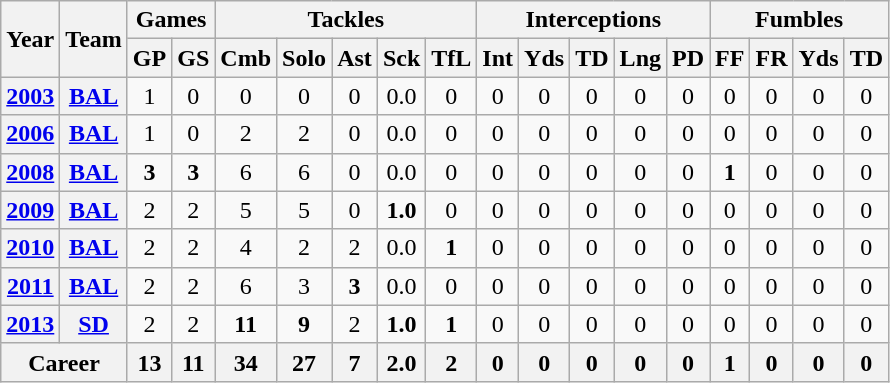<table class="wikitable" style="text-align:center;">
<tr>
<th rowspan="2">Year</th>
<th rowspan="2">Team</th>
<th colspan="2">Games</th>
<th colspan="5">Tackles</th>
<th colspan="5">Interceptions</th>
<th colspan="4">Fumbles</th>
</tr>
<tr>
<th>GP</th>
<th>GS</th>
<th>Cmb</th>
<th>Solo</th>
<th>Ast</th>
<th>Sck</th>
<th>TfL</th>
<th>Int</th>
<th>Yds</th>
<th>TD</th>
<th>Lng</th>
<th>PD</th>
<th>FF</th>
<th>FR</th>
<th>Yds</th>
<th>TD</th>
</tr>
<tr>
<th><a href='#'>2003</a></th>
<th><a href='#'>BAL</a></th>
<td>1</td>
<td>0</td>
<td>0</td>
<td>0</td>
<td>0</td>
<td>0.0</td>
<td>0</td>
<td>0</td>
<td>0</td>
<td>0</td>
<td>0</td>
<td>0</td>
<td>0</td>
<td>0</td>
<td>0</td>
<td>0</td>
</tr>
<tr>
<th><a href='#'>2006</a></th>
<th><a href='#'>BAL</a></th>
<td>1</td>
<td>0</td>
<td>2</td>
<td>2</td>
<td>0</td>
<td>0.0</td>
<td>0</td>
<td>0</td>
<td>0</td>
<td>0</td>
<td>0</td>
<td>0</td>
<td>0</td>
<td>0</td>
<td>0</td>
<td>0</td>
</tr>
<tr>
<th><a href='#'>2008</a></th>
<th><a href='#'>BAL</a></th>
<td><strong>3</strong></td>
<td><strong>3</strong></td>
<td>6</td>
<td>6</td>
<td>0</td>
<td>0.0</td>
<td>0</td>
<td>0</td>
<td>0</td>
<td>0</td>
<td>0</td>
<td>0</td>
<td><strong>1</strong></td>
<td>0</td>
<td>0</td>
<td>0</td>
</tr>
<tr>
<th><a href='#'>2009</a></th>
<th><a href='#'>BAL</a></th>
<td>2</td>
<td>2</td>
<td>5</td>
<td>5</td>
<td>0</td>
<td><strong>1.0</strong></td>
<td>0</td>
<td>0</td>
<td>0</td>
<td>0</td>
<td>0</td>
<td>0</td>
<td>0</td>
<td>0</td>
<td>0</td>
<td>0</td>
</tr>
<tr>
<th><a href='#'>2010</a></th>
<th><a href='#'>BAL</a></th>
<td>2</td>
<td>2</td>
<td>4</td>
<td>2</td>
<td>2</td>
<td>0.0</td>
<td><strong>1</strong></td>
<td>0</td>
<td>0</td>
<td>0</td>
<td>0</td>
<td>0</td>
<td>0</td>
<td>0</td>
<td>0</td>
<td>0</td>
</tr>
<tr>
<th><a href='#'>2011</a></th>
<th><a href='#'>BAL</a></th>
<td>2</td>
<td>2</td>
<td>6</td>
<td>3</td>
<td><strong>3</strong></td>
<td>0.0</td>
<td>0</td>
<td>0</td>
<td>0</td>
<td>0</td>
<td>0</td>
<td>0</td>
<td>0</td>
<td>0</td>
<td>0</td>
<td>0</td>
</tr>
<tr>
<th><a href='#'>2013</a></th>
<th><a href='#'>SD</a></th>
<td>2</td>
<td>2</td>
<td><strong>11</strong></td>
<td><strong>9</strong></td>
<td>2</td>
<td><strong>1.0</strong></td>
<td><strong>1</strong></td>
<td>0</td>
<td>0</td>
<td>0</td>
<td>0</td>
<td>0</td>
<td>0</td>
<td>0</td>
<td>0</td>
<td>0</td>
</tr>
<tr>
<th colspan="2">Career</th>
<th>13</th>
<th>11</th>
<th>34</th>
<th>27</th>
<th>7</th>
<th>2.0</th>
<th>2</th>
<th>0</th>
<th>0</th>
<th>0</th>
<th>0</th>
<th>0</th>
<th>1</th>
<th>0</th>
<th>0</th>
<th>0</th>
</tr>
</table>
